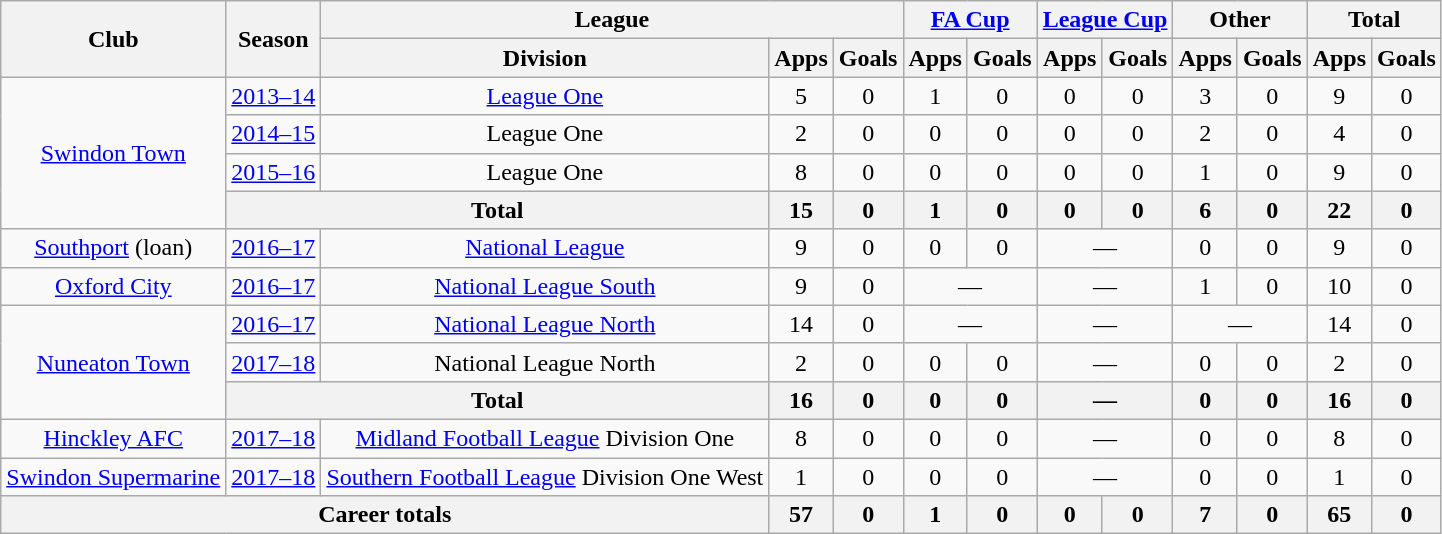<table class="wikitable" style="text-align:center">
<tr>
<th rowspan="2">Club</th>
<th rowspan="2">Season</th>
<th colspan="3">League</th>
<th colspan="2"><a href='#'>FA Cup</a></th>
<th colspan="2"><a href='#'>League Cup</a></th>
<th colspan="2">Other</th>
<th colspan="2">Total</th>
</tr>
<tr>
<th>Division</th>
<th>Apps</th>
<th>Goals</th>
<th>Apps</th>
<th>Goals</th>
<th>Apps</th>
<th>Goals</th>
<th>Apps</th>
<th>Goals</th>
<th>Apps</th>
<th>Goals</th>
</tr>
<tr>
<td rowspan="4"><a href='#'>Swindon Town</a></td>
<td><a href='#'>2013–14</a></td>
<td><a href='#'>League One</a></td>
<td>5</td>
<td>0</td>
<td>1</td>
<td>0</td>
<td>0</td>
<td>0</td>
<td>3</td>
<td>0</td>
<td>9</td>
<td>0</td>
</tr>
<tr>
<td><a href='#'>2014–15</a></td>
<td>League One</td>
<td>2</td>
<td>0</td>
<td>0</td>
<td>0</td>
<td>0</td>
<td>0</td>
<td>2</td>
<td>0</td>
<td>4</td>
<td>0</td>
</tr>
<tr>
<td><a href='#'>2015–16</a></td>
<td>League One</td>
<td>8</td>
<td>0</td>
<td>0</td>
<td>0</td>
<td>0</td>
<td>0</td>
<td>1</td>
<td>0</td>
<td>9</td>
<td>0</td>
</tr>
<tr>
<th colspan="2">Total</th>
<th>15</th>
<th>0</th>
<th>1</th>
<th>0</th>
<th>0</th>
<th>0</th>
<th>6</th>
<th>0</th>
<th>22</th>
<th>0</th>
</tr>
<tr>
<td rowspan="1"><a href='#'>Southport</a> (loan)</td>
<td><a href='#'>2016–17</a></td>
<td><a href='#'>National League</a></td>
<td>9</td>
<td>0</td>
<td>0</td>
<td>0</td>
<td colspan="2">—</td>
<td>0</td>
<td>0</td>
<td>9</td>
<td>0</td>
</tr>
<tr>
<td rowspan="1"><a href='#'>Oxford City</a></td>
<td><a href='#'>2016–17</a></td>
<td><a href='#'>National League South</a></td>
<td>9</td>
<td>0</td>
<td colspan="2">—</td>
<td colspan="2">—</td>
<td>1</td>
<td>0</td>
<td>10</td>
<td>0</td>
</tr>
<tr>
<td rowspan="3"><a href='#'>Nuneaton Town</a></td>
<td><a href='#'>2016–17</a></td>
<td><a href='#'>National League North</a></td>
<td>14</td>
<td>0</td>
<td colspan="2">—</td>
<td colspan="2">—</td>
<td colspan="2">—</td>
<td>14</td>
<td>0</td>
</tr>
<tr>
<td><a href='#'>2017–18</a></td>
<td>National League North</td>
<td>2</td>
<td>0</td>
<td>0</td>
<td>0</td>
<td colspan="2">—</td>
<td>0</td>
<td>0</td>
<td>2</td>
<td>0</td>
</tr>
<tr>
<th colspan="2">Total</th>
<th>16</th>
<th>0</th>
<th>0</th>
<th>0</th>
<th colspan="2">—</th>
<th>0</th>
<th>0</th>
<th>16</th>
<th>0</th>
</tr>
<tr>
<td rowspan="1"><a href='#'>Hinckley AFC</a></td>
<td><a href='#'>2017–18</a></td>
<td><a href='#'>Midland Football League</a> Division One</td>
<td>8</td>
<td>0</td>
<td>0</td>
<td>0</td>
<td colspan="2">—</td>
<td>0</td>
<td>0</td>
<td>8</td>
<td>0</td>
</tr>
<tr>
<td rowspan="1"><a href='#'>Swindon Supermarine</a></td>
<td><a href='#'>2017–18</a></td>
<td><a href='#'>Southern Football League</a> Division One West</td>
<td>1</td>
<td>0</td>
<td>0</td>
<td>0</td>
<td colspan="2">—</td>
<td>0</td>
<td>0</td>
<td>1</td>
<td>0</td>
</tr>
<tr>
<th colspan="3">Career totals</th>
<th>57</th>
<th>0</th>
<th>1</th>
<th>0</th>
<th>0</th>
<th>0</th>
<th>7</th>
<th>0</th>
<th>65</th>
<th>0</th>
</tr>
</table>
